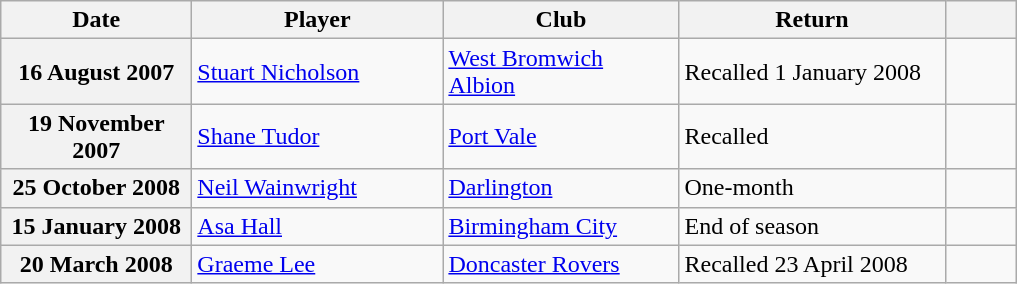<table class="wikitable plainrowheaders">
<tr>
<th scope=col width=120px>Date</th>
<th scope=col width=160px>Player</th>
<th scope=col width=150px>Club</th>
<th scope=col width=170px>Return</th>
<th scope=col width=40px class=unsortable></th>
</tr>
<tr>
<th scope=row>16 August 2007</th>
<td><a href='#'>Stuart Nicholson</a></td>
<td><a href='#'>West Bromwich Albion</a></td>
<td>Recalled 1 January 2008</td>
<td align=center></td>
</tr>
<tr>
<th scope=row>19 November 2007</th>
<td><a href='#'>Shane Tudor</a></td>
<td><a href='#'>Port Vale</a></td>
<td>Recalled</td>
<td align=center></td>
</tr>
<tr>
<th scope=row>25 October 2008</th>
<td><a href='#'>Neil Wainwright</a></td>
<td><a href='#'>Darlington</a></td>
<td>One-month</td>
<td align=center></td>
</tr>
<tr>
<th scope=row>15 January 2008</th>
<td><a href='#'>Asa Hall</a></td>
<td><a href='#'>Birmingham City</a></td>
<td>End of season</td>
<td align=center></td>
</tr>
<tr>
<th scope=row>20 March 2008</th>
<td><a href='#'>Graeme Lee</a></td>
<td><a href='#'>Doncaster Rovers</a></td>
<td>Recalled 23 April 2008</td>
<td align=center></td>
</tr>
</table>
